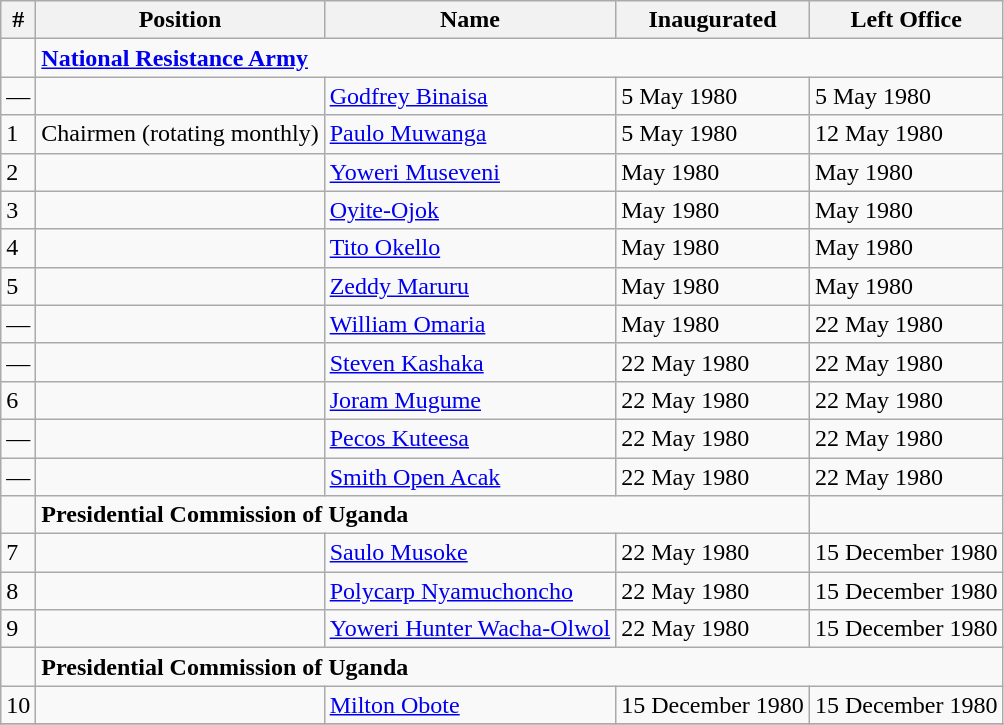<table class="wikitable">
<tr>
<th>#</th>
<th>Position</th>
<th>Name</th>
<th>Inaugurated</th>
<th>Left Office</th>
</tr>
<tr>
<td></td>
<td colspan="4"><strong><a href='#'>National Resistance Army</a></strong></td>
</tr>
<tr>
<td>—</td>
<td></td>
<td><a href='#'>Godfrey Binaisa</a></td>
<td>5 May 1980</td>
<td>5 May 1980</td>
</tr>
<tr>
<td>1</td>
<td>Chairmen (rotating monthly)</td>
<td><a href='#'>Paulo Muwanga</a></td>
<td>5 May 1980</td>
<td>12 May 1980</td>
</tr>
<tr>
<td>2</td>
<td></td>
<td><a href='#'>Yoweri Museveni</a></td>
<td>May 1980</td>
<td>May 1980</td>
</tr>
<tr>
<td>3</td>
<td></td>
<td><a href='#'>Oyite-Ojok</a></td>
<td>May 1980</td>
<td>May 1980</td>
</tr>
<tr>
<td>4</td>
<td></td>
<td><a href='#'>Tito Okello</a></td>
<td>May 1980</td>
<td>May 1980</td>
</tr>
<tr>
<td>5</td>
<td></td>
<td><a href='#'>Zeddy Maruru</a></td>
<td>May 1980</td>
<td>May 1980</td>
</tr>
<tr>
<td>—</td>
<td></td>
<td><a href='#'>William Omaria</a></td>
<td>May 1980</td>
<td>22 May 1980</td>
</tr>
<tr>
<td>—</td>
<td></td>
<td><a href='#'>Steven Kashaka</a></td>
<td>22 May 1980</td>
<td>22 May 1980</td>
</tr>
<tr>
<td>6</td>
<td></td>
<td><a href='#'>Joram Mugume</a></td>
<td>22 May 1980</td>
<td>22 May 1980</td>
</tr>
<tr>
<td>—</td>
<td></td>
<td><a href='#'>Pecos Kuteesa</a></td>
<td>22 May 1980</td>
<td>22 May 1980</td>
</tr>
<tr>
<td>—</td>
<td></td>
<td><a href='#'>Smith Open Acak</a></td>
<td>22 May 1980</td>
<td>22 May 1980</td>
</tr>
<tr>
<td></td>
<td colspan="3"><strong>Presidential Commission of Uganda</strong></td>
<td></td>
</tr>
<tr>
<td>7</td>
<td></td>
<td><a href='#'>Saulo Musoke</a></td>
<td>22  May 1980</td>
<td>15 December 1980</td>
</tr>
<tr>
<td>8</td>
<td></td>
<td><a href='#'>Polycarp Nyamuchoncho</a></td>
<td>22 May 1980</td>
<td>15 December 1980</td>
</tr>
<tr>
<td>9</td>
<td></td>
<td><a href='#'>Yoweri Hunter Wacha-Olwol</a></td>
<td>22 May 1980</td>
<td>15 December 1980</td>
</tr>
<tr>
<td></td>
<td colspan="4"><strong>Presidential Commission of Uganda</strong></td>
</tr>
<tr>
<td>10</td>
<td></td>
<td><a href='#'>Milton Obote</a></td>
<td>15 December 1980</td>
<td>15 December 1980</td>
</tr>
<tr>
</tr>
</table>
